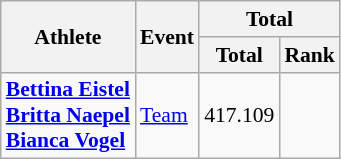<table class=wikitable style="font-size:90%">
<tr>
<th rowspan="2">Athlete</th>
<th rowspan="2">Event</th>
<th colspan="2">Total</th>
</tr>
<tr>
<th>Total</th>
<th>Rank</th>
</tr>
<tr>
<td><strong><a href='#'>Bettina Eistel</a></strong><br> <strong><a href='#'>Britta Naepel</a></strong><br> <strong><a href='#'>Bianca Vogel</a></strong></td>
<td rowspan=4><a href='#'>Team</a></td>
<td align="center">417.109</td>
<td align="center"></td>
</tr>
</table>
